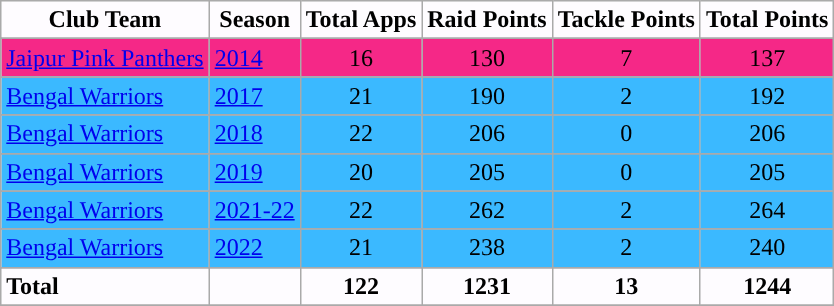<table class="wikitable" style="text-align: center;">
<tr>
<th style="background:#FEFCFF; color:Black text-align:center;"><strong>Club Team</strong></th>
<th style="background:#FEFCFF; color:black; text-align:center;"><strong>Season</strong></th>
<th style="background:#FEFCFF; color:Black; text-align:center;"><strong>Total Apps</strong></th>
<th style="background:#FEFCFF; color:Black; text-align:center;"><strong>Raid Points</strong></th>
<th style="background:#FEFCFF; color:Black; text-align:center;"><strong>Tackle Points </strong></th>
<th style="background:#FEFCFF; color:Black; text-align:center;"><strong>Total Points</strong></th>
</tr>
<tr>
</tr>
<tr style="background:#F52887">
<td style="text-align:left"><a href='#'>Jaipur Pink Panthers</a></td>
<td style="text-align:left"><a href='#'>2014</a></td>
<td>16</td>
<td>130</td>
<td>7</td>
<td>137</td>
</tr>
<tr>
</tr>
<tr style="background:#3BB9FF">
<td style="text-align:left"><a href='#'>Bengal Warriors</a></td>
<td style="text-align:left"><a href='#'>2017</a></td>
<td>21</td>
<td>190</td>
<td>2</td>
<td>192</td>
</tr>
<tr>
</tr>
<tr style="background:#3BB9FF">
<td style="text-align:left"><a href='#'>Bengal Warriors</a></td>
<td style="text-align:left"><a href='#'>2018</a></td>
<td>22</td>
<td>206</td>
<td>0</td>
<td>206</td>
</tr>
<tr>
</tr>
<tr style="background:#3BB9FF">
<td style="text-align:left"><a href='#'>Bengal Warriors</a></td>
<td style="text-align:left"><a href='#'>2019</a></td>
<td>20</td>
<td>205</td>
<td>0</td>
<td>205</td>
</tr>
<tr>
</tr>
<tr style="background:#3BB9FF">
<td style="text-align:left"><a href='#'>Bengal Warriors</a></td>
<td style="text-align:left"><a href='#'>2021-22</a></td>
<td>22</td>
<td>262</td>
<td>2</td>
<td>264</td>
</tr>
<tr>
</tr>
<tr style="background:#3BB9FF">
<td style="text-align:left"><a href='#'>Bengal Warriors</a></td>
<td style="text-align:left"><a href='#'>2022</a></td>
<td>21</td>
<td>238</td>
<td>2</td>
<td>240</td>
</tr>
<tr>
</tr>
<tr style="background:#FEFCFF">
<td style="text-align:left"><strong>Total</strong></td>
<td></td>
<td><strong>122</strong></td>
<td><strong>1231</strong></td>
<td><strong>13</strong></td>
<td><strong>1244</strong></td>
</tr>
<tr>
</tr>
</table>
